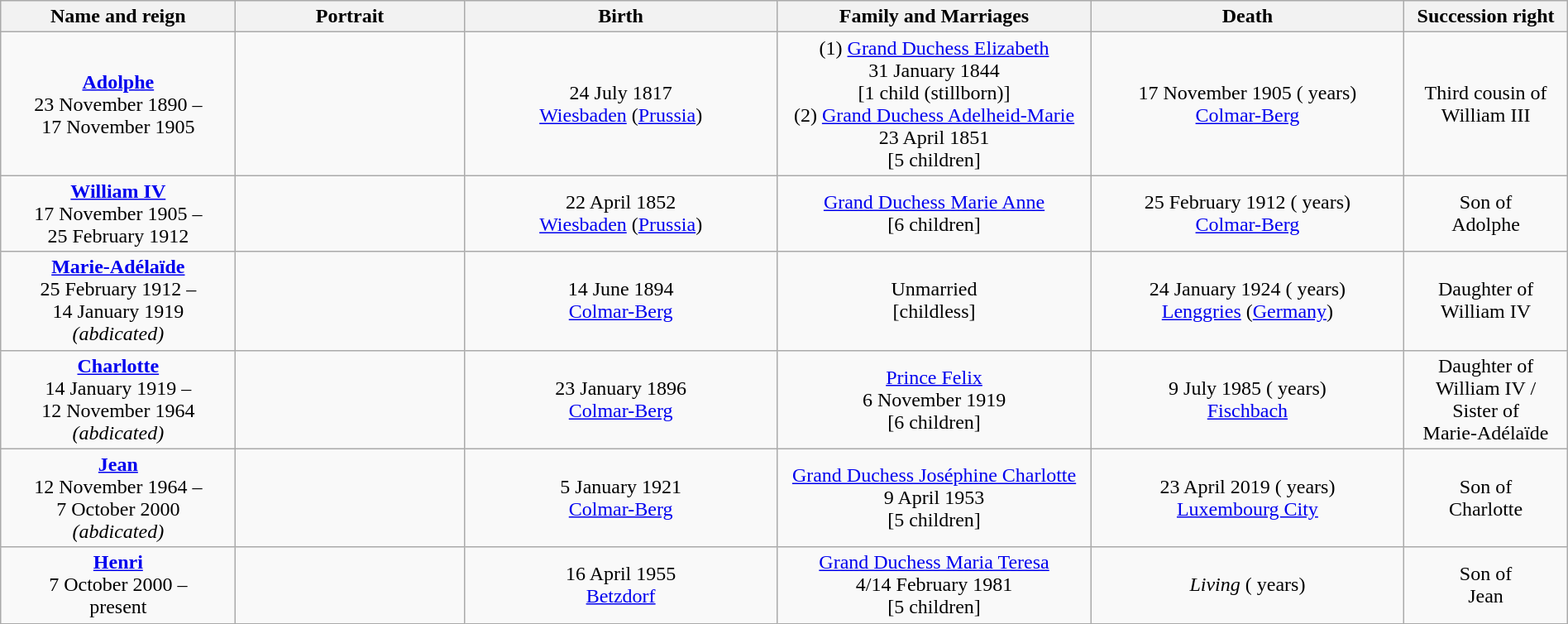<table style="text-align:center; width:100%" class="wikitable">
<tr>
<th width=15%>Name and reign</th>
<th style="width:105px;">Portrait</th>
<th width=20%>Birth</th>
<th width=20%>Family and Marriages</th>
<th width="20%">Death</th>
<th width=15>Succession right</th>
</tr>
<tr>
<td style="text-align:center;"><strong><a href='#'>Adolphe</a></strong><br>23 November 1890 –<br>17 November 1905</td>
<td></td>
<td style="text-align:center;">24 July 1817<br><a href='#'>Wiesbaden</a> (<a href='#'>Prussia</a>)</td>
<td style="text-align:center;">(1) <a href='#'>Grand Duchess Elizabeth</a><br>31 January 1844<br>[1 child (stillborn)]<br>(2) <a href='#'>Grand Duchess Adelheid-Marie</a><br>23 April 1851<br>[5 children]</td>
<td style="text-align:center;">17 November 1905 ( years)<br><a href='#'>Colmar-Berg</a></td>
<td style="text-align:center;">Third cousin of <br>William III</td>
</tr>
<tr>
<td style="text-align:center;"><strong><a href='#'>William IV</a></strong><br>17 November 1905 –<br>25 February 1912</td>
<td></td>
<td style="text-align:center;">22 April 1852<br><a href='#'>Wiesbaden</a> (<a href='#'>Prussia</a>)</td>
<td style="text-align:center;"><a href='#'>Grand Duchess Marie Anne</a><br>[6 children]</td>
<td style="text-align:center;">25 February 1912 ( years)<br><a href='#'>Colmar-Berg</a></td>
<td style="text-align:center;">Son of<br>Adolphe</td>
</tr>
<tr>
<td style="text-align:center;"><strong><a href='#'>Marie-Adélaïde</a></strong><br>25 February 1912 –<br>14 January 1919<br><em>(abdicated)</em></td>
<td></td>
<td style="text-align:center;">14 June 1894<br><a href='#'>Colmar-Berg</a></td>
<td style="text-align:center;">Unmarried<br>[childless]</td>
<td style="text-align:center;">24 January 1924 ( years)<br><a href='#'>Lenggries</a> (<a href='#'>Germany</a>)</td>
<td style="text-align:center;">Daughter of<br>William IV</td>
</tr>
<tr>
<td style="text-align:center;"><strong><a href='#'>Charlotte</a></strong><br>14 January 1919 –<br>12 November 1964<br><em>(abdicated)</em></td>
<td></td>
<td style="text-align:center;">23 January 1896<br><a href='#'>Colmar-Berg</a></td>
<td style="text-align:center;"><a href='#'>Prince Felix</a><br>6 November 1919<br>[6 children]</td>
<td style="text-align:center;">9 July 1985 ( years)<br><a href='#'>Fischbach</a></td>
<td style="text-align:center;">Daughter of<br>William IV /<br>Sister of<br>Marie-Adélaïde</td>
</tr>
<tr>
<td style="text-align:center;"><strong><a href='#'>Jean</a></strong><br>12 November 1964 –<br>7 October 2000<br><em>(abdicated)</em></td>
<td></td>
<td style="text-align:center;">5 January 1921<br><a href='#'>Colmar-Berg</a></td>
<td style="text-align:center;"><a href='#'>Grand Duchess Joséphine Charlotte</a><br>9 April 1953<br>[5 children]</td>
<td style="text-align:center;">23 April 2019 ( years)<br><a href='#'>Luxembourg City</a></td>
<td style="text-align:center;">Son of<br>Charlotte</td>
</tr>
<tr>
<td style="text-align:center;"><strong><a href='#'>Henri</a></strong><br>7 October 2000 –<br>present</td>
<td></td>
<td style="text-align:center;">16 April 1955<br><a href='#'>Betzdorf</a></td>
<td style="text-align:center;"><a href='#'>Grand Duchess Maria Teresa</a><br>4/14 February 1981<br>[5 children]</td>
<td style="text-align:center;"><em>Living</em> ( years)</td>
<td style="text-align:center;">Son of<br>Jean</td>
</tr>
</table>
